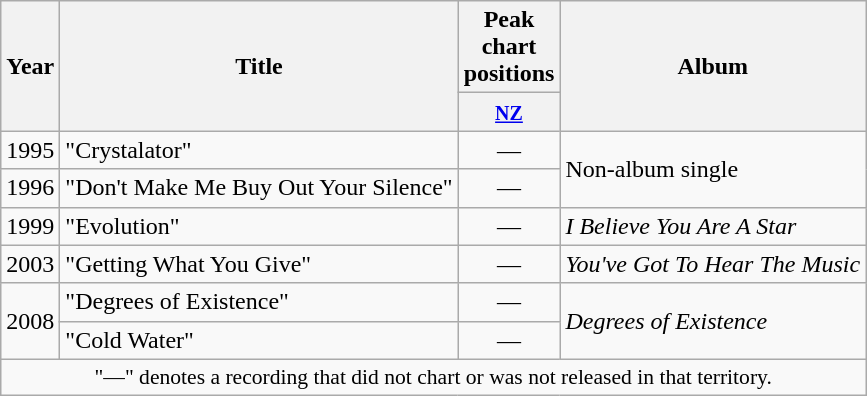<table class="wikitable plainrowheaders">
<tr>
<th rowspan="2" style="width:1em;">Year</th>
<th rowspan="2">Title</th>
<th style="width:3em;">Peak chart positions</th>
<th rowspan="2">Album</th>
</tr>
<tr>
<th><small><a href='#'>NZ</a></small></th>
</tr>
<tr>
<td>1995</td>
<td>"Crystalator"</td>
<td style="text-align:center;">—</td>
<td rowspan=2>Non-album single</td>
</tr>
<tr>
<td>1996</td>
<td>"Don't Make Me Buy Out Your Silence"</td>
<td style="text-align:center;">—</td>
</tr>
<tr>
<td>1999</td>
<td>"Evolution"</td>
<td style="text-align:center;">—</td>
<td><em>I Believe You Are A Star</em></td>
</tr>
<tr>
<td>2003</td>
<td>"Getting What You Give"</td>
<td style="text-align:center;">—</td>
<td><em>You've Got To Hear The Music</em></td>
</tr>
<tr>
<td rowspan=2>2008</td>
<td>"Degrees of Existence"</td>
<td style="text-align:center;">—</td>
<td rowspan=2><em>Degrees of Existence</em></td>
</tr>
<tr>
<td>"Cold Water"</td>
<td style="text-align:center;">—</td>
</tr>
<tr>
<td colspan="4"  style="font-size:90%; text-align:center;">"—" denotes a recording that did not chart or was not released in that territory.</td>
</tr>
</table>
